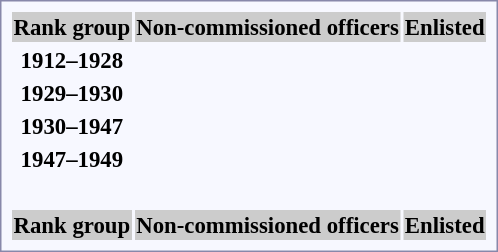<table style="border:1px solid #8888aa; background-color:#f7f8ff; padding:5px; font-size:95%; margin: 0px 12px 12px 0px; text-align:center;">
<tr bgcolor="#CCCCCC">
<th>Rank group</th>
<th colspan=3>Non-commissioned officers</th>
<th colspan=3>Enlisted</th>
</tr>
<tr>
<td rowspan=2><strong>1912–1928</strong></td>
<td></td>
<td></td>
<td></td>
<td></td>
<td></td>
<td></td>
</tr>
<tr>
<td></td>
</tr>
<tr>
<td rowspan=2><strong>1929–1930</strong></td>
<td></td>
<td></td>
<td></td>
<td></td>
<td></td>
<td></td>
</tr>
<tr>
<td></td>
</tr>
<tr>
<td rowspan=2><strong>1930–1947</strong></td>
<td></td>
<td></td>
<td></td>
<td></td>
<td></td>
<td></td>
</tr>
<tr>
<td></td>
</tr>
<tr>
<td rowspan=2><strong>1947–1949</strong></td>
<td></td>
<td></td>
<td></td>
<td></td>
<td></td>
<td></td>
</tr>
<tr>
<td></td>
</tr>
<tr>
<td></td>
<td><br></td>
<td><br></td>
<td><br></td>
<td><br></td>
<td><br></td>
<td><br></td>
</tr>
<tr bgcolor="#CCCCCC">
<th>Rank group</th>
<th colspan=3>Non-commissioned officers</th>
<th colspan=3>Enlisted</th>
</tr>
</table>
